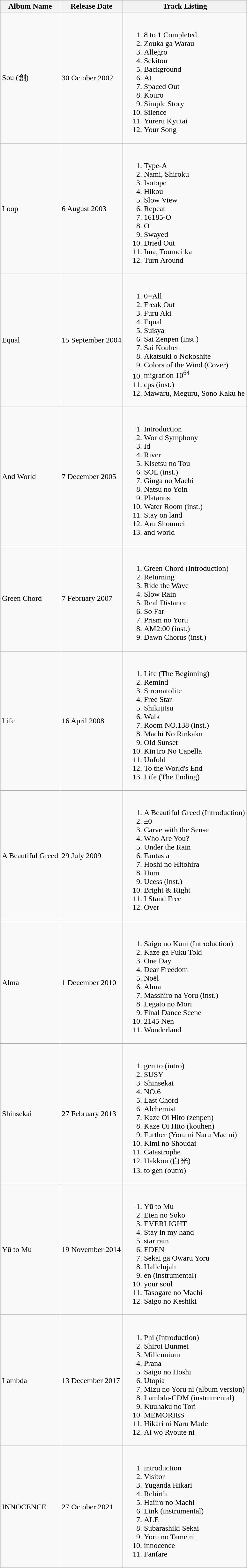<table class="wikitable">
<tr>
<th>Album Name</th>
<th>Release Date</th>
<th>Track Listing</th>
</tr>
<tr>
<td>Sou (創)</td>
<td>30 October 2002</td>
<td><br><ol><li>8 to 1 Completed</li><li>Zouka ga Warau</li><li>Allegro</li><li>Sekitou</li><li>Background</li><li>At</li><li>Spaced Out</li><li>Kouro</li><li>Simple Story</li><li>Silence</li><li>Yureru Kyutai</li><li>Your Song</li></ol></td>
</tr>
<tr>
<td>Loop</td>
<td>6 August 2003</td>
<td><br><ol><li>Type-A</li><li>Nami, Shiroku</li><li>Isotope</li><li>Hikou</li><li>Slow View</li><li>Repeat</li><li>16185-O</li><li>O</li><li>Swayed</li><li>Dried Out</li><li>Ima, Toumei ka</li><li>Turn Around</li></ol></td>
</tr>
<tr>
<td>Equal</td>
<td>15 September 2004</td>
<td><br><ol><li>0=All</li><li>Freak Out</li><li>Furu Aki</li><li>Equal</li><li>Suisya</li><li>Sai Zenpen (inst.)</li><li>Sai Kouhen</li><li>Akatsuki o Nokoshite</li><li>Colors of the Wind (Cover)</li><li>migration 10<sup>64</sup></li><li>cps (inst.)</li><li>Mawaru, Meguru, Sono Kaku he</li></ol></td>
</tr>
<tr>
<td>And World</td>
<td>7 December 2005</td>
<td><br><ol><li>Introduction</li><li>World Symphony</li><li>Id</li><li>River</li><li>Kisetsu no Tou</li><li>SOL (inst.)</li><li>Ginga no Machi</li><li>Natsu no Yoin</li><li>Platanus</li><li>Water Room (inst.)</li><li>Stay on land</li><li>Aru Shoumei</li><li>and world</li></ol></td>
</tr>
<tr>
<td>Green Chord</td>
<td>7 February 2007</td>
<td><br><ol><li>Green Chord (Introduction)</li><li>Returning</li><li>Ride the Wave</li><li>Slow Rain</li><li>Real Distance</li><li>So Far</li><li>Prism no Yoru</li><li>AM2:00 (inst.)</li><li>Dawn Chorus (inst.)</li></ol></td>
</tr>
<tr>
<td>Life</td>
<td>16 April 2008</td>
<td><br><ol><li>Life (The Beginning)</li><li>Remind</li><li>Stromatolite</li><li>Free Star</li><li>Shikijitsu</li><li>Walk</li><li>Room NO.138 (inst.)</li><li>Machi No Rinkaku</li><li>Old Sunset</li><li>Kin'iro No Capella</li><li>Unfold</li><li>To the World's End</li><li>Life (The Ending)</li></ol></td>
</tr>
<tr>
<td>A Beautiful Greed</td>
<td>29 July 2009</td>
<td><br><ol><li>A Beautiful Greed (Introduction)</li><li>±0</li><li>Carve with the Sense</li><li>Who Are You?</li><li>Under the Rain</li><li>Fantasia</li><li>Hoshi no Hitohira</li><li>Hum</li><li>Ucess (inst.)</li><li>Bright & Right</li><li>I Stand Free</li><li>Over</li></ol></td>
</tr>
<tr>
<td>Alma</td>
<td>1 December 2010</td>
<td><br><ol><li>Saigo no Kuni (Introduction)</li><li>Kaze ga Fuku Toki</li><li>One Day</li><li>Dear Freedom</li><li>Noël</li><li>Alma</li><li>Masshiro na Yoru (inst.)</li><li>Legato no Mori</li><li>Final Dance Scene</li><li>2145 Nen</li><li>Wonderland</li></ol></td>
</tr>
<tr>
<td>Shinsekai</td>
<td>27 February 2013</td>
<td><br><ol><li>gen to (intro)</li><li>SUSY</li><li>Shinsekai</li><li>NO.6</li><li>Last Chord</li><li>Alchemist</li><li>Kaze Oi Hito (zenpen)</li><li>Kaze Oi Hito (kouhen)</li><li>Further (Yoru ni Naru Mae ni)</li><li>Kimi no Shoudai</li><li>Catastrophe</li><li>Hakkou (白光)</li><li>to gen (outro)</li></ol></td>
</tr>
<tr>
<td>Yū to Mu</td>
<td>19 November 2014</td>
<td><br><ol><li>Yū to Mu</li><li>Eien no Soko</li><li>EVERLIGHT</li><li>Stay in my hand</li><li>star rain</li><li>EDEN</li><li>Sekai ga Owaru Yoru</li><li>Hallelujah</li><li>en (instrumental)</li><li>your soul</li><li>Tasogare no Machi</li><li>Saigo no Keshiki</li></ol></td>
</tr>
<tr>
<td>Lambda</td>
<td>13 December 2017</td>
<td><br><ol><li>Phi (Introduction)</li><li>Shiroi Bunmei</li><li>Millennium</li><li>Prana</li><li>Saigo no Hoshi</li><li>Utopia</li><li>Mizu no Yoru ni (album version)</li><li>Lambda-CDM (instrumental)</li><li>Kuuhaku no Tori</li><li>MEMORIES</li><li>Hikari ni Naru Made</li><li>Ai wo Ryoute ni</li></ol></td>
</tr>
<tr>
<td>INNOCENCE</td>
<td>27 October 2021</td>
<td><br><ol><li>introduction</li><li>Visitor</li><li>Yuganda Hikari</li><li>Rebirth</li><li>Haiiro no Machi</li><li>Link (instrumental)</li><li>ALE</li><li>Subarashiki Sekai</li><li>Yoru no Tame ni</li><li>innocence</li><li>Fanfare</li></ol></td>
</tr>
</table>
